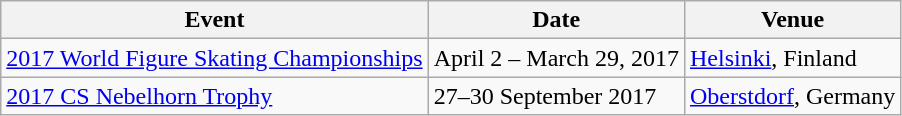<table class="wikitable">
<tr>
<th>Event</th>
<th>Date</th>
<th>Venue</th>
</tr>
<tr>
<td><a href='#'>2017 World Figure Skating Championships</a></td>
<td>April 2 – March 29, 2017</td>
<td><a href='#'>Helsinki</a>, Finland</td>
</tr>
<tr>
<td><a href='#'>2017 CS Nebelhorn Trophy</a></td>
<td>27–30 September 2017</td>
<td><a href='#'>Oberstdorf</a>, Germany</td>
</tr>
</table>
